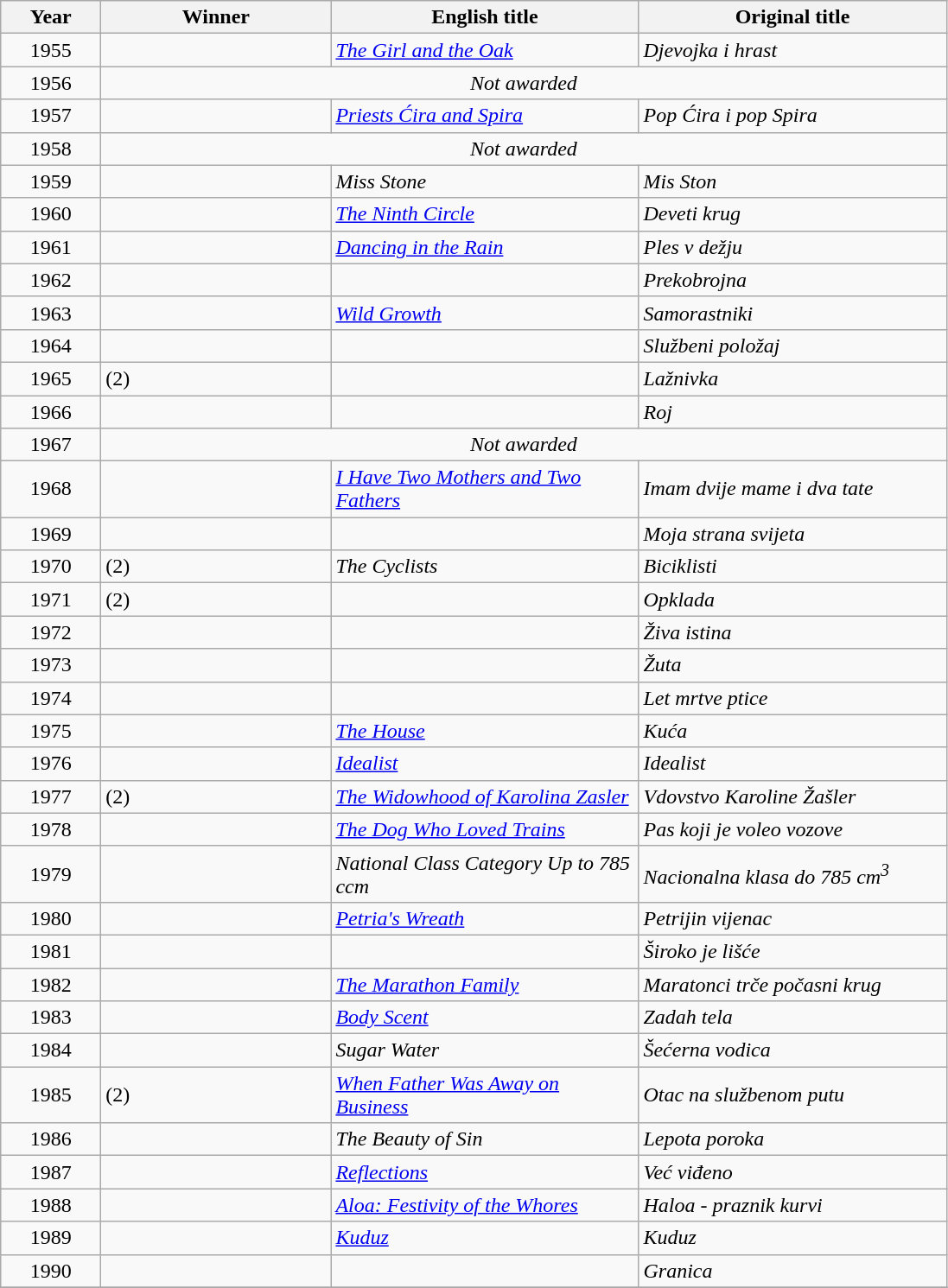<table class="wikitable sortable">
<tr>
<th width="70"><strong>Year</strong></th>
<th width="170"><strong>Winner</strong></th>
<th width="230"><strong>English title</strong></th>
<th width="230"><strong>Original title</strong></th>
</tr>
<tr>
<td style="text-align:center;">1955</td>
<td></td>
<td><em><a href='#'>The Girl and the Oak</a></em></td>
<td><em>Djevojka i hrast</em></td>
</tr>
<tr>
<td style="text-align:center;">1956</td>
<td colspan="3" style="text-align:center;"><em>Not awarded</em></td>
</tr>
<tr>
<td style="text-align:center;">1957</td>
<td></td>
<td><em><a href='#'>Priests Ćira and Spira</a></em></td>
<td><em>Pop Ćira i pop Spira</em></td>
</tr>
<tr>
<td style="text-align:center;">1958</td>
<td colspan="3" style="text-align:center;"><em>Not awarded</em></td>
</tr>
<tr>
<td style="text-align:center;">1959</td>
<td></td>
<td><em>Miss Stone</em></td>
<td><em>Mis Ston</em></td>
</tr>
<tr>
<td style="text-align:center;">1960</td>
<td></td>
<td><em><a href='#'>The Ninth Circle</a></em></td>
<td><em>Deveti krug</em></td>
</tr>
<tr>
<td style="text-align:center;">1961</td>
<td></td>
<td><em><a href='#'>Dancing in the Rain</a></em></td>
<td><em>Ples v dežju</em></td>
</tr>
<tr>
<td style="text-align:center;">1962</td>
<td></td>
<td></td>
<td><em>Prekobrojna</em></td>
</tr>
<tr>
<td style="text-align:center;">1963</td>
<td></td>
<td><em><a href='#'>Wild Growth</a></em></td>
<td><em>Samorastniki</em></td>
</tr>
<tr>
<td style="text-align:center;">1964</td>
<td></td>
<td></td>
<td><em>Službeni položaj</em></td>
</tr>
<tr>
<td style="text-align:center;">1965</td>
<td> (2)</td>
<td></td>
<td><em>Lažnivka</em></td>
</tr>
<tr>
<td style="text-align:center;">1966</td>
<td></td>
<td></td>
<td><em>Roj</em></td>
</tr>
<tr>
<td style="text-align:center;">1967</td>
<td colspan="3" style="text-align:center;"><em>Not awarded</em></td>
</tr>
<tr>
<td style="text-align:center;">1968</td>
<td></td>
<td><em><a href='#'>I Have Two Mothers and Two Fathers</a></em></td>
<td><em>Imam dvije mame i dva tate</em></td>
</tr>
<tr>
<td style="text-align:center;">1969</td>
<td></td>
<td></td>
<td><em>Moja strana svijeta</em></td>
</tr>
<tr>
<td style="text-align:center;">1970</td>
<td> (2)</td>
<td><em>The Cyclists</em></td>
<td><em>Biciklisti</em></td>
</tr>
<tr>
<td style="text-align:center;">1971</td>
<td> (2)</td>
<td></td>
<td><em>Opklada</em></td>
</tr>
<tr>
<td style="text-align:center;">1972</td>
<td></td>
<td></td>
<td><em>Živa istina</em></td>
</tr>
<tr>
<td style="text-align:center;">1973</td>
<td></td>
<td></td>
<td><em>Žuta</em></td>
</tr>
<tr>
<td style="text-align:center;">1974</td>
<td></td>
<td></td>
<td><em>Let mrtve ptice</em></td>
</tr>
<tr>
<td style="text-align:center;">1975</td>
<td></td>
<td><em><a href='#'>The House</a></em></td>
<td><em>Kuća</em></td>
</tr>
<tr>
<td style="text-align:center;">1976</td>
<td></td>
<td><em><a href='#'>Idealist</a></em></td>
<td><em>Idealist</em></td>
</tr>
<tr>
<td style="text-align:center;">1977</td>
<td> (2)</td>
<td><em><a href='#'>The Widowhood of Karolina Zasler</a></em></td>
<td><em>Vdovstvo Karoline Žašler</em></td>
</tr>
<tr>
<td style="text-align:center;">1978</td>
<td></td>
<td><em><a href='#'>The Dog Who Loved Trains</a></em></td>
<td><em>Pas koji je voleo vozove</em></td>
</tr>
<tr>
<td style="text-align:center;">1979</td>
<td></td>
<td><em>National Class Category Up to 785 ccm</em></td>
<td><em>Nacionalna klasa do 785 cm<sup>3</sup></em></td>
</tr>
<tr>
<td style="text-align:center;">1980</td>
<td></td>
<td><em><a href='#'>Petria's Wreath</a></em></td>
<td><em>Petrijin vijenac</em></td>
</tr>
<tr>
<td style="text-align:center;">1981</td>
<td></td>
<td></td>
<td><em>Široko je lišće</em></td>
</tr>
<tr>
<td style="text-align:center;">1982</td>
<td></td>
<td><em><a href='#'>The Marathon Family</a></em></td>
<td><em>Maratonci trče počasni krug</em></td>
</tr>
<tr>
<td style="text-align:center;">1983</td>
<td></td>
<td><em><a href='#'>Body Scent</a></em></td>
<td><em>Zadah tela</em></td>
</tr>
<tr>
<td style="text-align:center;">1984</td>
<td></td>
<td><em>Sugar Water</em></td>
<td><em>Šećerna vodica</em></td>
</tr>
<tr>
<td style="text-align:center;">1985</td>
<td> (2)</td>
<td><em><a href='#'>When Father Was Away on Business</a></em></td>
<td><em>Otac na službenom putu</em></td>
</tr>
<tr>
<td style="text-align:center;">1986</td>
<td></td>
<td><em>The Beauty of Sin</em></td>
<td><em>Lepota poroka</em></td>
</tr>
<tr>
<td style="text-align:center;">1987</td>
<td></td>
<td><em><a href='#'>Reflections</a></em></td>
<td><em>Već viđeno</em></td>
</tr>
<tr>
<td style="text-align:center;">1988</td>
<td></td>
<td><em><a href='#'>Aloa: Festivity of the Whores</a></em></td>
<td><em>Haloa - praznik kurvi</em></td>
</tr>
<tr>
<td style="text-align:center;">1989</td>
<td></td>
<td><em><a href='#'>Kuduz</a></em></td>
<td><em>Kuduz</em></td>
</tr>
<tr>
<td style="text-align:center;">1990</td>
<td></td>
<td></td>
<td><em>Granica</em></td>
</tr>
<tr>
</tr>
</table>
